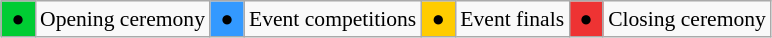<table class="wikitable" style="margin:0.5em auto; font-size:90%;position:relative;">
<tr>
<td style="background:#00cc33; text-align:center"> ● </td>
<td>Opening ceremony</td>
<td style="background:#3399ff; text-align:center"> ● </td>
<td>Event competitions</td>
<td style="background:#ffcc00; text-align:center"> ● </td>
<td>Event finals</td>
<td style="background:#ee3333"> ● </td>
<td>Closing ceremony</td>
</tr>
</table>
